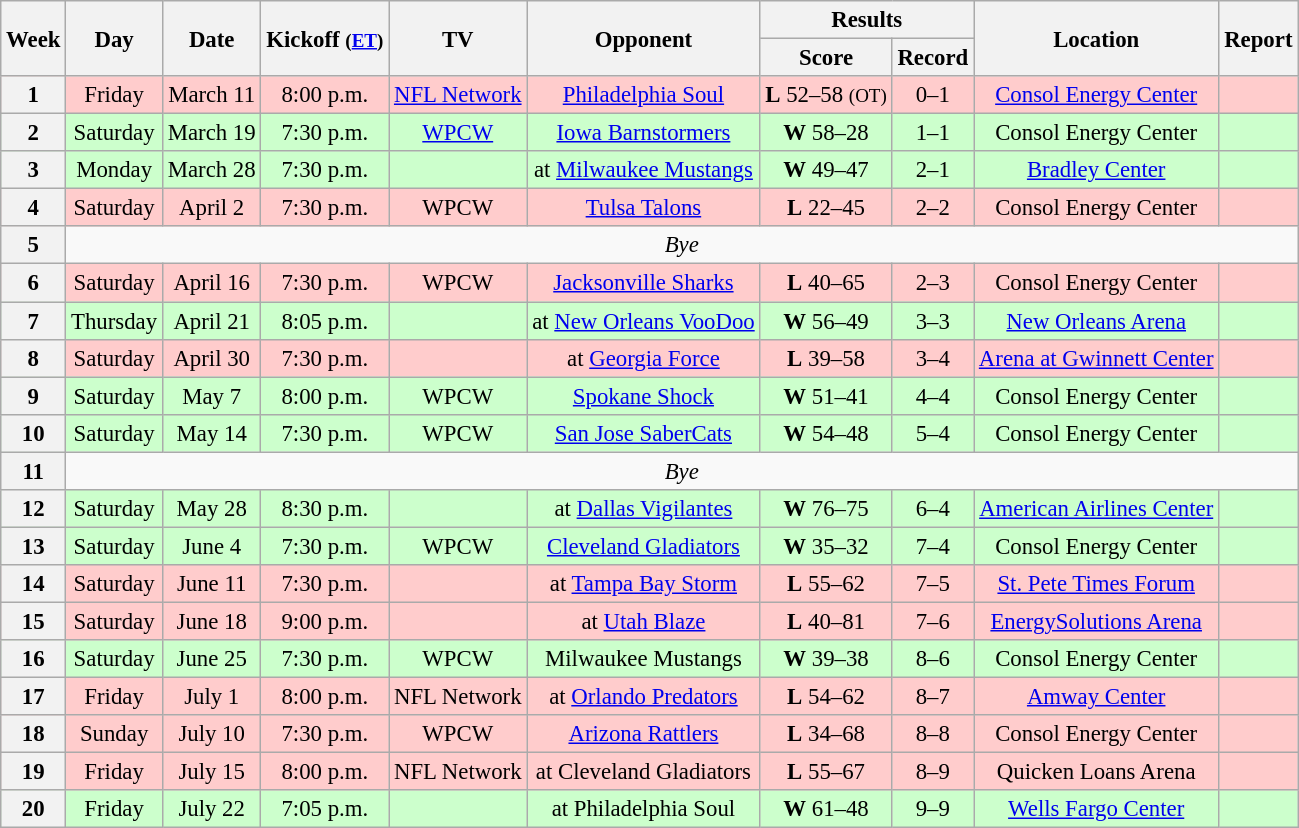<table class="wikitable" style="font-size: 95%;">
<tr>
<th rowspan="2">Week</th>
<th rowspan="2">Day</th>
<th rowspan="2">Date</th>
<th rowspan="2">Kickoff <small>(<a href='#'>ET</a>)</small></th>
<th rowspan="2">TV</th>
<th rowspan="2">Opponent</th>
<th colspan="2">Results</th>
<th rowspan="2">Location</th>
<th rowspan="2">Report</th>
</tr>
<tr>
<th>Score</th>
<th>Record</th>
</tr>
<tr style= background:#ffcccc;>
<th align="center">1</th>
<td align="center">Friday</td>
<td align="center">March 11</td>
<td align="center">8:00 p.m.</td>
<td align="center"><a href='#'>NFL Network</a></td>
<td align="center"><a href='#'>Philadelphia Soul</a></td>
<td align="center"><strong>L</strong> 52–58 <small>(OT)</small></td>
<td align="center">0–1</td>
<td align="center"><a href='#'>Consol Energy Center</a></td>
<td align="center"></td>
</tr>
<tr style= background:#ccffcc;>
<th align="center">2</th>
<td align="center">Saturday</td>
<td align="center">March 19</td>
<td align="center">7:30 p.m.</td>
<td align="center"><a href='#'>WPCW</a></td>
<td align="center"><a href='#'>Iowa Barnstormers</a></td>
<td align="center"><strong>W</strong> 58–28</td>
<td align="center">1–1</td>
<td align="center">Consol Energy Center</td>
<td align="center"></td>
</tr>
<tr style= background:#ccffcc;>
<th align="center">3</th>
<td align="center">Monday</td>
<td align="center">March 28</td>
<td align="center">7:30 p.m.</td>
<td align="center"></td>
<td align="center">at <a href='#'>Milwaukee Mustangs</a></td>
<td align="center"><strong>W</strong> 49–47</td>
<td align="center">2–1</td>
<td align="center"><a href='#'>Bradley Center</a></td>
<td align="center"></td>
</tr>
<tr style= background:#ffcccc;>
<th align="center">4</th>
<td align="center">Saturday</td>
<td align="center">April 2</td>
<td align="center">7:30 p.m.</td>
<td align="center">WPCW</td>
<td align="center"><a href='#'>Tulsa Talons</a></td>
<td align="center"><strong>L</strong> 22–45</td>
<td align="center">2–2</td>
<td align="center">Consol Energy Center</td>
<td align="center"></td>
</tr>
<tr style=>
<th align="center">5</th>
<td colspan="9" align="center" valign="middle"><em>Bye</em></td>
</tr>
<tr style= background:#ffcccc;>
<th align="center">6</th>
<td align="center">Saturday</td>
<td align="center">April 16</td>
<td align="center">7:30 p.m.</td>
<td align="center">WPCW</td>
<td align="center"><a href='#'>Jacksonville Sharks</a></td>
<td align="center"><strong>L</strong> 40–65</td>
<td align="center">2–3</td>
<td align="center">Consol Energy Center</td>
<td align="center"></td>
</tr>
<tr style= background:#ccffcc;>
<th align="center">7</th>
<td align="center">Thursday</td>
<td align="center">April 21</td>
<td align="center">8:05 p.m.</td>
<td align="center"></td>
<td align="center">at <a href='#'>New Orleans VooDoo</a></td>
<td align="center"><strong>W</strong> 56–49</td>
<td align="center">3–3</td>
<td align="center"><a href='#'>New Orleans Arena</a></td>
<td align="center"></td>
</tr>
<tr style= background:#ffcccc;>
<th align="center">8</th>
<td align="center">Saturday</td>
<td align="center">April 30</td>
<td align="center">7:30 p.m.</td>
<td align="center"></td>
<td align="center">at <a href='#'>Georgia Force</a></td>
<td align="center"><strong>L</strong> 39–58</td>
<td align="center">3–4</td>
<td align="center"><a href='#'>Arena at Gwinnett Center</a></td>
<td align="center"></td>
</tr>
<tr style=  background:#ccffcc;>
<th align="center">9</th>
<td align="center">Saturday</td>
<td align="center">May 7</td>
<td align="center">8:00 p.m.</td>
<td align="center">WPCW</td>
<td align="center"><a href='#'>Spokane Shock</a></td>
<td align="center"><strong>W</strong> 51–41</td>
<td align="center">4–4</td>
<td align="center">Consol Energy Center</td>
<td align="center"></td>
</tr>
<tr style= background:#ccffcc;>
<th align="center">10</th>
<td align="center">Saturday</td>
<td align="center">May 14</td>
<td align="center">7:30 p.m.</td>
<td align="center">WPCW</td>
<td align="center"><a href='#'>San Jose SaberCats</a></td>
<td align="center"><strong>W</strong> 54–48</td>
<td align="center">5–4</td>
<td align="center">Consol Energy Center</td>
<td align="center"></td>
</tr>
<tr style=>
<th align="center">11</th>
<td colspan="9" align="center" valign="middle"><em>Bye</em></td>
</tr>
<tr style= background:#ccffcc;>
<th align="center">12</th>
<td align="center">Saturday</td>
<td align="center">May 28</td>
<td align="center">8:30 p.m.</td>
<td align="center"></td>
<td align="center">at <a href='#'>Dallas Vigilantes</a></td>
<td align="center"><strong>W</strong> 76–75</td>
<td align="center">6–4</td>
<td align="center"><a href='#'>American Airlines Center</a></td>
<td align="center"></td>
</tr>
<tr style= background:#ccffcc;>
<th align="center">13</th>
<td align="center">Saturday</td>
<td align="center">June 4</td>
<td align="center">7:30 p.m.</td>
<td align="center">WPCW</td>
<td align="center"><a href='#'>Cleveland Gladiators</a></td>
<td align="center"><strong>W</strong> 35–32</td>
<td align="center">7–4</td>
<td align="center">Consol Energy Center</td>
<td align="center"></td>
</tr>
<tr style= background:#ffcccc;>
<th align="center">14</th>
<td align="center">Saturday</td>
<td align="center">June 11</td>
<td align="center">7:30 p.m.</td>
<td align="center"></td>
<td align="center">at <a href='#'>Tampa Bay Storm</a></td>
<td align="center"><strong>L</strong> 55–62</td>
<td align="center">7–5</td>
<td align="center"><a href='#'>St. Pete Times Forum</a></td>
<td align="center"></td>
</tr>
<tr style= background:#ffcccc;>
<th align="center">15</th>
<td align="center">Saturday</td>
<td align="center">June 18</td>
<td align="center">9:00 p.m.</td>
<td align="center"></td>
<td align="center">at <a href='#'>Utah Blaze</a></td>
<td align="center"><strong>L</strong> 40–81</td>
<td align="center">7–6</td>
<td align="center"><a href='#'>EnergySolutions Arena</a></td>
<td align="center"></td>
</tr>
<tr style= background:#ccffcc;>
<th align="center">16</th>
<td align="center">Saturday</td>
<td align="center">June 25</td>
<td align="center">7:30 p.m.</td>
<td align="center">WPCW</td>
<td align="center">Milwaukee Mustangs</td>
<td align="center"><strong>W</strong> 39–38</td>
<td align="center">8–6</td>
<td align="center">Consol Energy Center</td>
<td align="center"></td>
</tr>
<tr style= background:#ffcccc;>
<th align="center">17</th>
<td align="center">Friday</td>
<td align="center">July 1</td>
<td align="center">8:00 p.m.</td>
<td align="center">NFL Network</td>
<td align="center">at <a href='#'>Orlando Predators</a></td>
<td align="center"><strong>L</strong> 54–62</td>
<td align="center">8–7</td>
<td align="center"><a href='#'>Amway Center</a></td>
<td align="center"></td>
</tr>
<tr style= background:#ffcccc;>
<th align="center">18</th>
<td align="center">Sunday</td>
<td align="center">July 10</td>
<td align="center">7:30 p.m.</td>
<td align="center">WPCW</td>
<td align="center"><a href='#'>Arizona Rattlers</a></td>
<td align="center"><strong>L</strong> 34–68</td>
<td align="center">8–8</td>
<td align="center">Consol Energy Center</td>
<td align="center"></td>
</tr>
<tr style= background:#ffcccc;>
<th align="center">19</th>
<td align="center">Friday</td>
<td align="center">July 15</td>
<td align="center">8:00 p.m.</td>
<td align="center">NFL Network</td>
<td align="center">at Cleveland Gladiators</td>
<td align="center"><strong>L</strong> 55–67</td>
<td align="center">8–9</td>
<td align="center">Quicken Loans Arena</td>
<td align="center"></td>
</tr>
<tr style= background:#ccffcc;>
<th align="center">20</th>
<td align="center">Friday</td>
<td align="center">July 22</td>
<td align="center">7:05 p.m.</td>
<td align="center"></td>
<td align="center">at Philadelphia Soul</td>
<td align="center"><strong>W</strong> 61–48</td>
<td align="center">9–9</td>
<td align="center"><a href='#'>Wells Fargo Center</a></td>
<td align="center"></td>
</tr>
</table>
